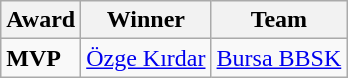<table class=wikitable>
<tr>
<th>Award</th>
<th>Winner</th>
<th>Team</th>
</tr>
<tr>
<td><strong>MVP</strong></td>
<td> <a href='#'>Özge Kırdar</a></td>
<td><a href='#'>Bursa BBSK</a></td>
</tr>
</table>
